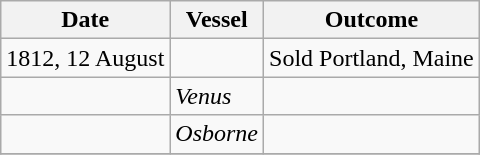<table class=" wikitable">
<tr>
<th>Date</th>
<th>Vessel</th>
<th>Outcome</th>
</tr>
<tr>
<td>1812, 12 August</td>
<td></td>
<td>Sold Portland, Maine</td>
</tr>
<tr>
<td></td>
<td><em>Venus</em></td>
<td></td>
</tr>
<tr>
<td></td>
<td><em>Osborne</em></td>
<td></td>
</tr>
<tr>
</tr>
</table>
